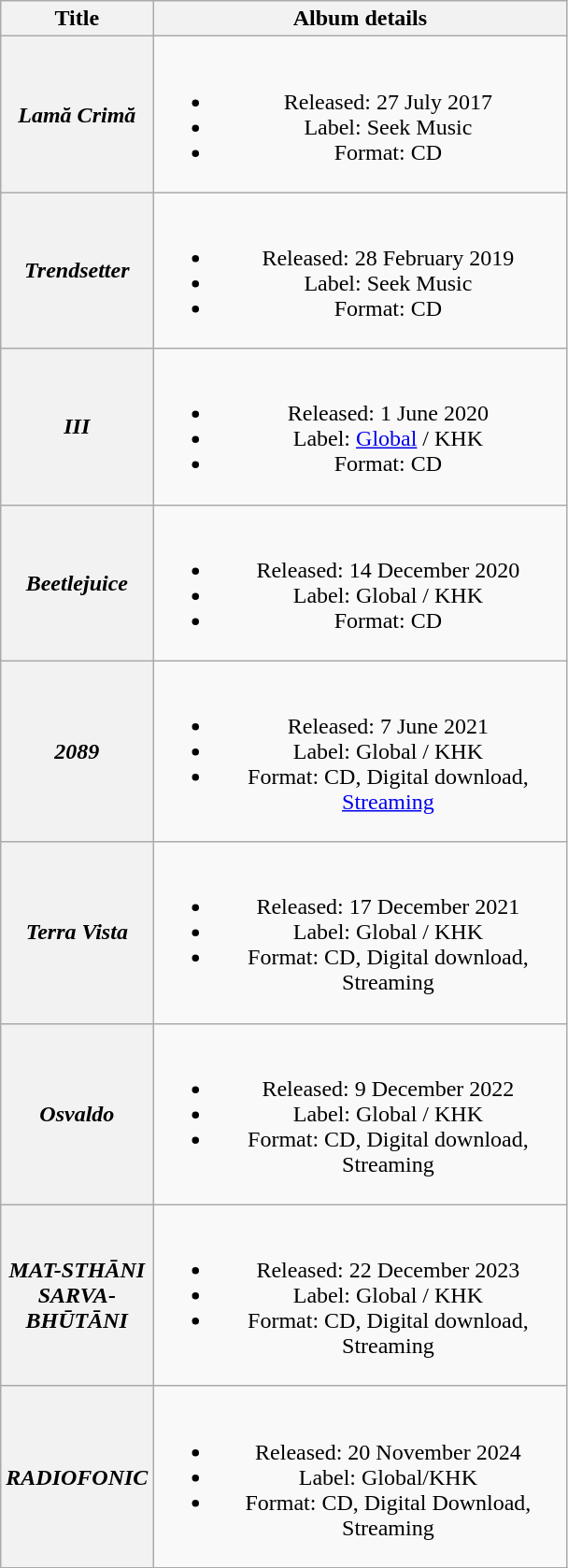<table class="wikitable plainrowheaders" style="text-align:center;">
<tr>
<th scope="col" style="width:5em;">Title</th>
<th scope="col" style="width:18em;">Album details</th>
</tr>
<tr>
<th scope="row"><em>Lamă Crimă</em></th>
<td><br><ul><li>Released: 27 July 2017</li><li>Label: Seek Music</li><li>Format: CD</li></ul></td>
</tr>
<tr>
<th scope="row"><em>Trendsetter</em></th>
<td><br><ul><li>Released: 28 February 2019</li><li>Label: Seek Music</li><li>Format: CD</li></ul></td>
</tr>
<tr>
<th scope="row"><em>III</em></th>
<td><br><ul><li>Released: 1 June 2020</li><li>Label: <a href='#'>Global</a> / KHK</li><li>Format: CD</li></ul></td>
</tr>
<tr>
<th scope="row"><em>Beetlejuice</em></th>
<td><br><ul><li>Released: 14 December 2020</li><li>Label: Global / KHK</li><li>Format: CD</li></ul></td>
</tr>
<tr>
<th scope="row"><em>2089</em></th>
<td><br><ul><li>Released: 7 June 2021</li><li>Label: Global / KHK</li><li>Format: CD, Digital download, <a href='#'>Streaming</a></li></ul></td>
</tr>
<tr>
<th scope="row"><em>Terra Vista</em></th>
<td><br><ul><li>Released: 17 December 2021</li><li>Label: Global / KHK</li><li>Format: CD, Digital download, Streaming</li></ul></td>
</tr>
<tr>
<th scope="row"><em>Osvaldo</em></th>
<td><br><ul><li>Released: 9 December 2022</li><li>Label: Global / KHK</li><li>Format: CD, Digital download, Streaming</li></ul></td>
</tr>
<tr>
<th scope="row"><em>MAT-STHĀNI SARVA-BHŪTĀNI</em></th>
<td><br><ul><li>Released: 22 December 2023</li><li>Label: Global / KHK</li><li>Format: CD, Digital download, Streaming</li></ul></td>
</tr>
<tr>
<th scope="row"><em>RADIOFONIC</em></th>
<td><br><ul><li>Released: 20 November 2024</li><li>Label: Global/KHK</li><li>Format: CD, Digital Download, Streaming</li></ul></td>
</tr>
<tr>
</tr>
</table>
